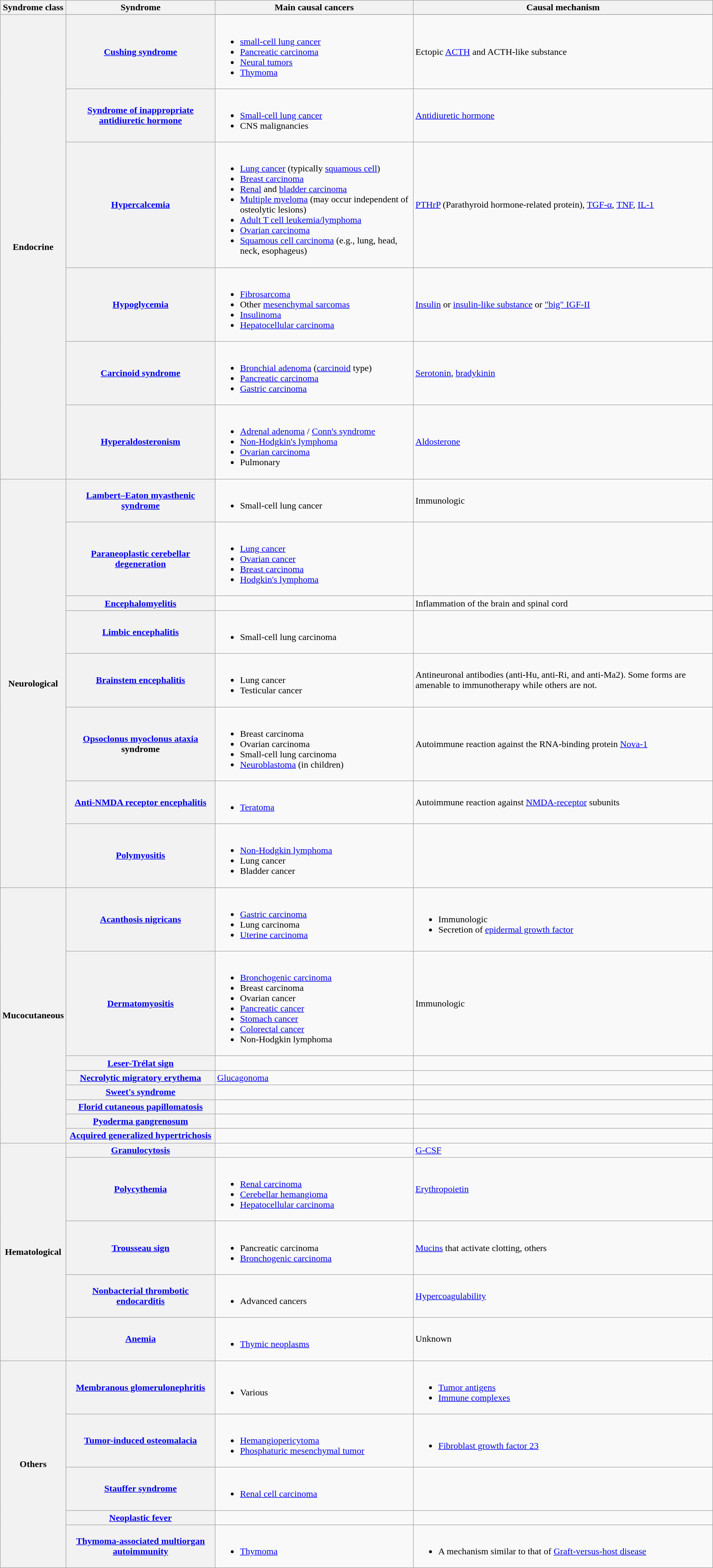<table class="wikitable">
<tr>
<th>Syndrome class</th>
<th>Syndrome</th>
<th>Main causal cancers</th>
<th>Causal mechanism</th>
</tr>
<tr>
<th rowspan="7">Endocrine</th>
</tr>
<tr>
<th><a href='#'>Cushing syndrome</a></th>
<td><br><ul><li><a href='#'>small-cell lung cancer</a></li><li><a href='#'>Pancreatic carcinoma</a></li><li><a href='#'>Neural tumors</a></li><li><a href='#'>Thymoma</a></li></ul></td>
<td>Ectopic <a href='#'>ACTH</a> and ACTH-like substance</td>
</tr>
<tr>
<th><a href='#'>Syndrome of inappropriate antidiuretic hormone</a></th>
<td><br><ul><li><a href='#'>Small-cell lung cancer</a></li><li>CNS malignancies</li></ul></td>
<td><a href='#'>Antidiuretic hormone</a></td>
</tr>
<tr>
<th><a href='#'>Hypercalcemia</a></th>
<td><br><ul><li><a href='#'>Lung cancer</a> (typically <a href='#'>squamous cell</a>)</li><li><a href='#'>Breast carcinoma</a></li><li><a href='#'>Renal</a> and <a href='#'>bladder carcinoma</a></li><li><a href='#'>Multiple myeloma</a> (may occur independent of osteolytic lesions)</li><li><a href='#'>Adult T cell leukemia/lymphoma</a></li><li><a href='#'>Ovarian carcinoma</a></li><li><a href='#'>Squamous cell carcinoma</a> (e.g., lung, head, neck, esophageus)</li></ul></td>
<td><a href='#'>PTHrP</a> (Parathyroid hormone-related protein), <a href='#'>TGF-α</a>, <a href='#'>TNF</a>, <a href='#'>IL-1</a></td>
</tr>
<tr>
<th><a href='#'>Hypoglycemia</a></th>
<td><br><ul><li><a href='#'>Fibrosarcoma</a></li><li>Other <a href='#'>mesenchymal sarcomas</a></li><li><a href='#'>Insulinoma</a></li><li><a href='#'>Hepatocellular carcinoma</a></li></ul></td>
<td><a href='#'>Insulin</a> or <a href='#'>insulin-like substance</a> or <a href='#'>"big" IGF-II</a></td>
</tr>
<tr>
<th><a href='#'>Carcinoid syndrome</a></th>
<td><br><ul><li><a href='#'>Bronchial adenoma</a> (<a href='#'>carcinoid</a> type)</li><li><a href='#'>Pancreatic carcinoma</a></li><li><a href='#'>Gastric carcinoma</a></li></ul></td>
<td><a href='#'>Serotonin</a>, <a href='#'>bradykinin</a></td>
</tr>
<tr>
<th><a href='#'>Hyperaldosteronism</a></th>
<td><br><ul><li><a href='#'>Adrenal adenoma</a> / <a href='#'>Conn's syndrome</a></li><li><a href='#'>Non-Hodgkin's lymphoma</a></li><li><a href='#'>Ovarian carcinoma</a></li><li>Pulmonary</li></ul></td>
<td><a href='#'>Aldosterone</a></td>
</tr>
<tr>
<th rowspan="8">Neurological</th>
<th><a href='#'>Lambert–Eaton myasthenic syndrome</a></th>
<td><br><ul><li>Small-cell lung cancer</li></ul></td>
<td>Immunologic</td>
</tr>
<tr>
<th><a href='#'>Paraneoplastic cerebellar degeneration</a></th>
<td><br><ul><li><a href='#'>Lung cancer</a></li><li><a href='#'>Ovarian cancer</a></li><li><a href='#'>Breast carcinoma</a></li><li><a href='#'>Hodgkin's lymphoma</a></li></ul></td>
<td></td>
</tr>
<tr>
<th><a href='#'>Encephalomyelitis</a></th>
<td></td>
<td>Inflammation of the brain and spinal cord</td>
</tr>
<tr>
<th><a href='#'>Limbic encephalitis</a></th>
<td><br><ul><li>Small-cell lung carcinoma</li></ul></td>
<td></td>
</tr>
<tr>
<th><a href='#'>Brainstem encephalitis</a></th>
<td><br><ul><li>Lung cancer</li><li>Testicular cancer</li></ul></td>
<td>Antineuronal antibodies (anti-Hu, anti-Ri, and anti-Ma2). Some forms are amenable to immunotherapy while others are not.</td>
</tr>
<tr>
<th><a href='#'>Opsoclonus myoclonus ataxia</a> syndrome</th>
<td><br><ul><li>Breast carcinoma</li><li>Ovarian carcinoma</li><li>Small-cell lung carcinoma</li><li><a href='#'>Neuroblastoma</a> (in children)</li></ul></td>
<td>Autoimmune reaction against the RNA-binding protein <a href='#'>Nova-1</a></td>
</tr>
<tr>
<th><a href='#'>Anti-NMDA receptor encephalitis</a></th>
<td><br><ul><li><a href='#'>Teratoma</a></li></ul></td>
<td>Autoimmune reaction against <a href='#'>NMDA-receptor</a> subunits</td>
</tr>
<tr>
<th><a href='#'>Polymyositis</a></th>
<td><br><ul><li><a href='#'>Non-Hodgkin lymphoma</a></li><li>Lung cancer</li><li>Bladder cancer</li></ul></td>
<td></td>
</tr>
<tr>
<th rowspan="8">Mucocutaneous</th>
<th><a href='#'>Acanthosis nigricans</a></th>
<td><br><ul><li><a href='#'>Gastric carcinoma</a></li><li>Lung carcinoma</li><li><a href='#'>Uterine carcinoma</a></li></ul></td>
<td><br><ul><li>Immunologic</li><li>Secretion of <a href='#'>epidermal growth factor</a></li></ul></td>
</tr>
<tr>
<th><a href='#'>Dermatomyositis</a></th>
<td><br><ul><li><a href='#'>Bronchogenic carcinoma</a></li><li>Breast carcinoma</li><li>Ovarian cancer</li><li><a href='#'>Pancreatic cancer</a></li><li><a href='#'>Stomach cancer</a></li><li><a href='#'>Colorectal cancer</a></li><li>Non-Hodgkin lymphoma </li></ul></td>
<td>Immunologic</td>
</tr>
<tr>
<th><a href='#'>Leser-Trélat sign</a></th>
<td></td>
<td></td>
</tr>
<tr>
<th><a href='#'>Necrolytic migratory erythema</a></th>
<td><a href='#'>Glucagonoma</a></td>
<td></td>
</tr>
<tr>
<th><a href='#'>Sweet's syndrome</a></th>
<td></td>
<td></td>
</tr>
<tr>
<th><a href='#'>Florid cutaneous papillomatosis</a></th>
<td></td>
<td></td>
</tr>
<tr>
<th><a href='#'>Pyoderma gangrenosum</a></th>
<td></td>
<td></td>
</tr>
<tr>
<th><a href='#'>Acquired generalized hypertrichosis</a></th>
<td></td>
<td></td>
</tr>
<tr>
<th rowspan="5">Hematological</th>
<th><a href='#'>Granulocytosis</a></th>
<td></td>
<td><a href='#'>G-CSF</a></td>
</tr>
<tr>
<th><a href='#'>Polycythemia</a></th>
<td><br><ul><li><a href='#'>Renal carcinoma</a></li><li><a href='#'>Cerebellar hemangioma</a></li><li><a href='#'>Hepatocellular carcinoma</a></li></ul></td>
<td><a href='#'>Erythropoietin</a></td>
</tr>
<tr>
<th><a href='#'>Trousseau sign</a></th>
<td><br><ul><li>Pancreatic carcinoma</li><li><a href='#'>Bronchogenic carcinoma</a></li></ul></td>
<td><a href='#'>Mucins</a> that activate clotting, others</td>
</tr>
<tr>
<th><a href='#'>Nonbacterial thrombotic endocarditis</a></th>
<td><br><ul><li>Advanced cancers</li></ul></td>
<td><a href='#'>Hypercoagulability</a></td>
</tr>
<tr>
<th><a href='#'>Anemia</a></th>
<td><br><ul><li><a href='#'>Thymic neoplasms</a></li></ul></td>
<td>Unknown</td>
</tr>
<tr>
<th rowspan="5">Others</th>
<th><a href='#'>Membranous glomerulonephritis</a></th>
<td><br><ul><li>Various</li></ul></td>
<td><br><ul><li><a href='#'>Tumor antigens</a></li><li><a href='#'>Immune complexes</a></li></ul></td>
</tr>
<tr>
<th><a href='#'>Tumor-induced osteomalacia</a></th>
<td><br><ul><li><a href='#'>Hemangiopericytoma</a></li><li><a href='#'>Phosphaturic mesenchymal tumor</a></li></ul></td>
<td><br><ul><li><a href='#'>Fibroblast growth factor 23</a></li></ul></td>
</tr>
<tr>
<th><a href='#'>Stauffer syndrome</a></th>
<td><br><ul><li><a href='#'>Renal cell carcinoma</a></li></ul></td>
<td></td>
</tr>
<tr>
<th><a href='#'>Neoplastic fever</a></th>
<td></td>
<td></td>
</tr>
<tr>
<th><a href='#'>Thymoma-associated multiorgan autoimmunity</a></th>
<td><br><ul><li><a href='#'>Thymoma</a></li></ul></td>
<td><br><ul><li>A mechanism similar to that of <a href='#'>Graft-versus-host disease</a></li></ul></td>
</tr>
</table>
